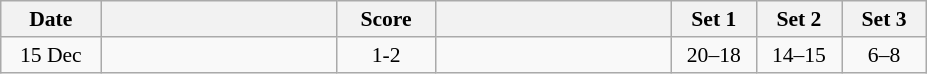<table class="wikitable" style="text-align: center; font-size:90% ">
<tr>
<th width="60">Date</th>
<th align="right" width="150"></th>
<th width="60">Score</th>
<th align="left" width="150"></th>
<th width="50">Set 1</th>
<th width="50">Set 2</th>
<th width="50">Set 3</th>
</tr>
<tr>
<td>15 Dec</td>
<td align=right></td>
<td align=center>1-2</td>
<td align=left></td>
<td>20–18</td>
<td>14–15</td>
<td>6–8</td>
</tr>
</table>
